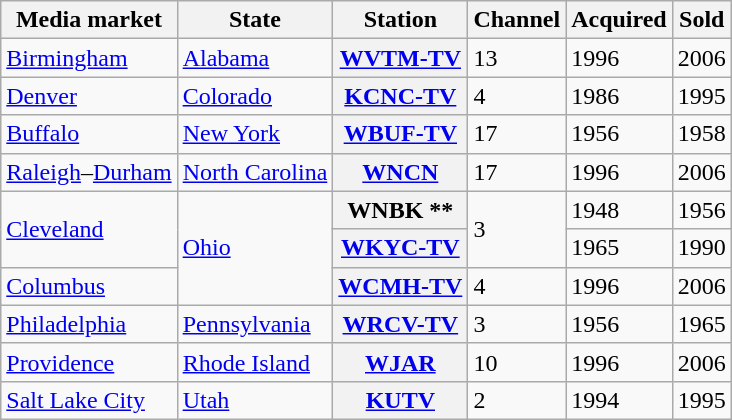<table class="wikitable sortable">
<tr>
<th scope="col">Media market</th>
<th scope="col">State</th>
<th scope="col">Station</th>
<th scope="col">Channel</th>
<th scope="col">Acquired</th>
<th scope="col">Sold</th>
</tr>
<tr>
<td><a href='#'>Birmingham</a></td>
<td><a href='#'>Alabama</a></td>
<th scope="row"><a href='#'>WVTM-TV</a></th>
<td>13</td>
<td>1996</td>
<td>2006</td>
</tr>
<tr>
<td><a href='#'>Denver</a></td>
<td><a href='#'>Colorado</a></td>
<th scope="row"><a href='#'>KCNC-TV</a></th>
<td>4</td>
<td>1986</td>
<td>1995</td>
</tr>
<tr>
<td><a href='#'>Buffalo</a></td>
<td><a href='#'>New York</a></td>
<th scope="row"><a href='#'>WBUF-TV</a></th>
<td>17</td>
<td>1956</td>
<td>1958</td>
</tr>
<tr>
<td><a href='#'>Raleigh</a>–<a href='#'>Durham</a></td>
<td><a href='#'>North Carolina</a></td>
<th scope="row"><a href='#'>WNCN</a></th>
<td>17</td>
<td>1996</td>
<td>2006</td>
</tr>
<tr>
<td rowspan="2"><a href='#'>Cleveland</a></td>
<td rowspan="3"><a href='#'>Ohio</a></td>
<th scope="row">WNBK **</th>
<td rowspan="2">3</td>
<td>1948</td>
<td>1956</td>
</tr>
<tr>
<th scope="row"><a href='#'>WKYC-TV</a></th>
<td>1965</td>
<td>1990</td>
</tr>
<tr>
<td><a href='#'>Columbus</a></td>
<th scope="row"><a href='#'>WCMH-TV</a></th>
<td>4</td>
<td>1996</td>
<td>2006</td>
</tr>
<tr>
<td><a href='#'>Philadelphia</a></td>
<td><a href='#'>Pennsylvania</a></td>
<th scope="row"><a href='#'>WRCV-TV</a></th>
<td>3</td>
<td>1956</td>
<td>1965</td>
</tr>
<tr>
<td><a href='#'>Providence</a></td>
<td><a href='#'>Rhode Island</a></td>
<th scope="row"><a href='#'>WJAR</a></th>
<td>10</td>
<td>1996</td>
<td>2006</td>
</tr>
<tr>
<td><a href='#'>Salt Lake City</a></td>
<td><a href='#'>Utah</a></td>
<th scope="row"><a href='#'>KUTV</a></th>
<td>2</td>
<td>1994</td>
<td>1995</td>
</tr>
</table>
